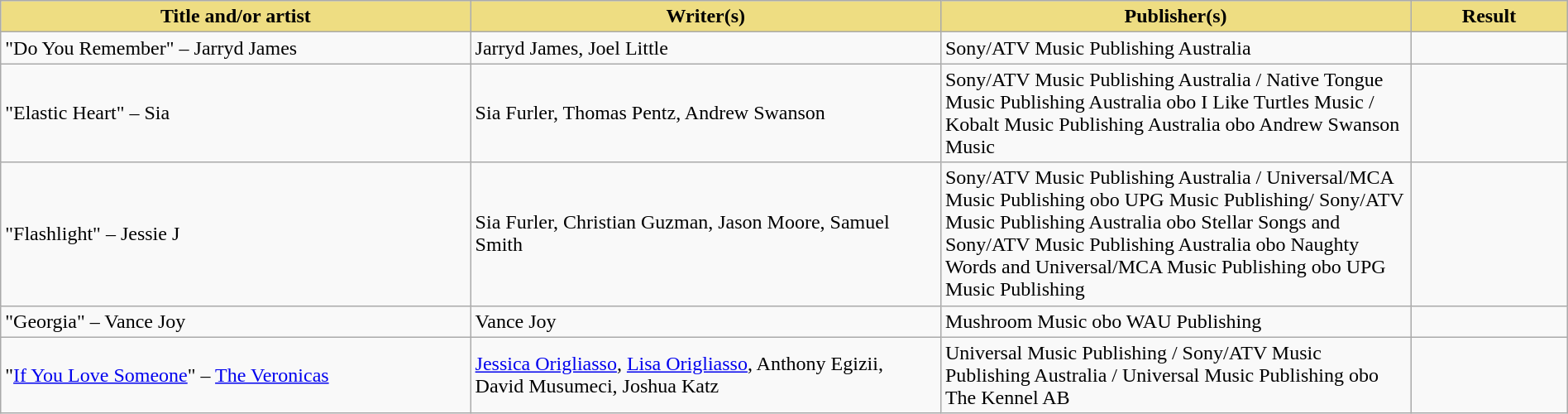<table class="wikitable" width=100%>
<tr>
<th style="width:30%;background:#EEDD82;">Title and/or artist</th>
<th style="width:30%;background:#EEDD82;">Writer(s)</th>
<th style="width:30%;background:#EEDD82;">Publisher(s)</th>
<th style="width:10%;background:#EEDD82;">Result</th>
</tr>
<tr>
<td>"Do You Remember" – Jarryd James</td>
<td>Jarryd James, Joel Little</td>
<td>Sony/ATV Music Publishing Australia</td>
<td></td>
</tr>
<tr>
<td>"Elastic Heart" – Sia</td>
<td>Sia Furler, Thomas Pentz, Andrew Swanson</td>
<td>Sony/ATV Music Publishing Australia / Native Tongue Music Publishing Australia obo I Like Turtles Music / Kobalt Music Publishing Australia obo Andrew Swanson Music</td>
<td></td>
</tr>
<tr>
<td>"Flashlight" – Jessie J</td>
<td>Sia Furler, Christian Guzman, Jason Moore, Samuel Smith</td>
<td>Sony/ATV Music Publishing Australia / Universal/MCA Music Publishing obo UPG Music Publishing/ Sony/ATV Music Publishing Australia obo Stellar Songs and Sony/ATV Music Publishing Australia obo Naughty Words and Universal/MCA Music Publishing obo UPG Music Publishing</td>
<td></td>
</tr>
<tr>
<td>"Georgia" – Vance Joy</td>
<td>Vance Joy</td>
<td>Mushroom Music obo WAU Publishing</td>
<td></td>
</tr>
<tr>
<td>"<a href='#'>If You Love Someone</a>" – <a href='#'>The Veronicas</a></td>
<td><a href='#'>Jessica Origliasso</a>, <a href='#'>Lisa Origliasso</a>, Anthony Egizii, David Musumeci, Joshua Katz</td>
<td>Universal Music Publishing / Sony/ATV Music Publishing Australia / Universal Music Publishing obo The Kennel AB</td>
<td></td>
</tr>
</table>
